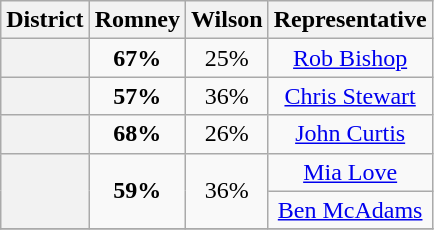<table class=wikitable>
<tr>
<th>District</th>
<th>Romney</th>
<th>Wilson</th>
<th>Representative</th>
</tr>
<tr align=center>
<th></th>
<td><strong>67%</strong></td>
<td>25%</td>
<td><a href='#'>Rob Bishop</a></td>
</tr>
<tr align=center>
<th></th>
<td><strong>57%</strong></td>
<td>36%</td>
<td><a href='#'>Chris Stewart</a></td>
</tr>
<tr align=center>
<th></th>
<td><strong>68%</strong></td>
<td>26%</td>
<td><a href='#'>John Curtis</a></td>
</tr>
<tr align=center>
<th rowspan=2 ></th>
<td rowspan=2><strong>59%</strong></td>
<td rowspan=2>36%</td>
<td><a href='#'>Mia Love</a></td>
</tr>
<tr align=center>
<td><a href='#'>Ben McAdams</a></td>
</tr>
<tr align=center>
</tr>
</table>
